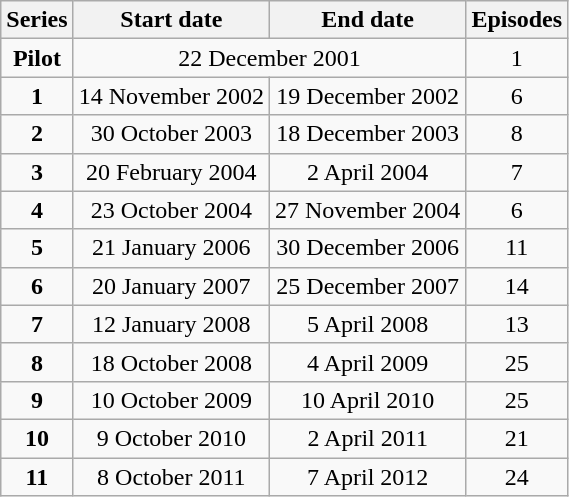<table class="wikitable" style="text-align:center">
<tr>
<th>Series</th>
<th>Start date</th>
<th>End date</th>
<th>Episodes</th>
</tr>
<tr>
<td><strong>Pilot</strong></td>
<td colspan=2 style="text-align:center;">22 December 2001</td>
<td>1</td>
</tr>
<tr>
<td><strong>1</strong></td>
<td>14 November 2002</td>
<td>19 December 2002</td>
<td>6</td>
</tr>
<tr>
<td><strong>2</strong></td>
<td>30 October 2003</td>
<td>18 December 2003</td>
<td>8</td>
</tr>
<tr>
<td><strong>3</strong></td>
<td>20 February 2004</td>
<td>2 April 2004</td>
<td>7</td>
</tr>
<tr>
<td><strong>4</strong></td>
<td>23 October 2004</td>
<td>27 November 2004</td>
<td>6</td>
</tr>
<tr>
<td><strong>5</strong></td>
<td>21 January 2006</td>
<td>30 December 2006</td>
<td>11</td>
</tr>
<tr>
<td><strong>6</strong></td>
<td>20 January 2007</td>
<td>25 December 2007</td>
<td>14</td>
</tr>
<tr>
<td><strong>7</strong></td>
<td>12 January 2008</td>
<td>5 April 2008</td>
<td>13</td>
</tr>
<tr>
<td><strong>8</strong></td>
<td>18 October 2008</td>
<td>4 April 2009</td>
<td>25</td>
</tr>
<tr>
<td><strong>9</strong></td>
<td>10 October 2009</td>
<td>10 April 2010</td>
<td>25</td>
</tr>
<tr>
<td><strong>10</strong></td>
<td>9 October 2010</td>
<td>2 April 2011</td>
<td>21</td>
</tr>
<tr>
<td><strong>11</strong></td>
<td>8 October 2011</td>
<td>7 April 2012</td>
<td>24</td>
</tr>
</table>
